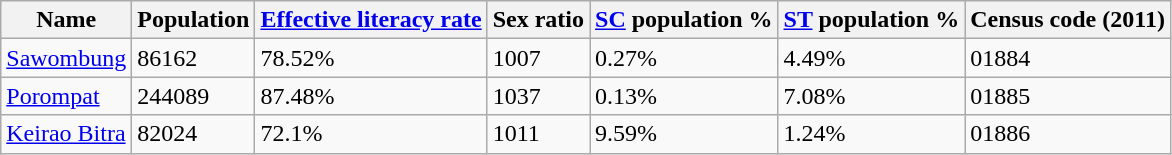<table class="wikitable sortable">
<tr>
<th>Name</th>
<th>Population</th>
<th><a href='#'>Effective literacy rate</a></th>
<th>Sex ratio</th>
<th><a href='#'>SC</a> population %</th>
<th><a href='#'>ST</a> population %</th>
<th>Census code (2011)</th>
</tr>
<tr>
<td><a href='#'>Sawombung</a></td>
<td>86162</td>
<td>78.52%</td>
<td>1007</td>
<td>0.27%</td>
<td>4.49%</td>
<td>01884</td>
</tr>
<tr>
<td><a href='#'>Porompat</a></td>
<td>244089</td>
<td>87.48%</td>
<td>1037</td>
<td>0.13%</td>
<td>7.08%</td>
<td>01885</td>
</tr>
<tr>
<td><a href='#'>Keirao Bitra</a></td>
<td>82024</td>
<td>72.1%</td>
<td>1011</td>
<td>9.59%</td>
<td>1.24%</td>
<td>01886</td>
</tr>
</table>
